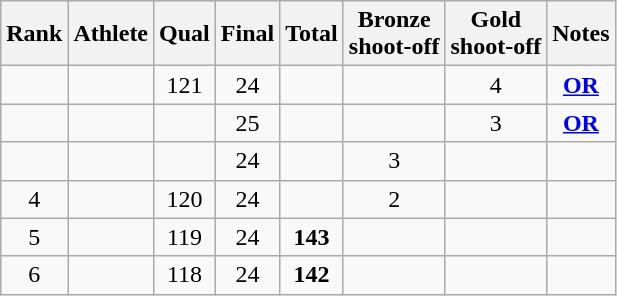<table class="wikitable sortable" style="text-align:center">
<tr>
<th>Rank</th>
<th>Athlete</th>
<th>Qual</th>
<th>Final</th>
<th>Total</th>
<th class="unsortable">Bronze<br>shoot-off</th>
<th class="unsortable">Gold<br>shoot-off</th>
<th class="unsortable">Notes</th>
</tr>
<tr>
<td></td>
<td align="left"></td>
<td>121</td>
<td>24</td>
<td></td>
<td></td>
<td>4</td>
<td><strong><a href='#'>OR</a></strong></td>
</tr>
<tr>
<td></td>
<td align="left"></td>
<td></td>
<td>25</td>
<td></td>
<td></td>
<td>3</td>
<td><strong><a href='#'>OR</a></strong></td>
</tr>
<tr>
<td></td>
<td align="left"></td>
<td></td>
<td>24</td>
<td></td>
<td>3</td>
<td></td>
<td></td>
</tr>
<tr>
<td>4</td>
<td align="left"></td>
<td>120</td>
<td>24</td>
<td></td>
<td>2</td>
<td></td>
<td></td>
</tr>
<tr>
<td>5</td>
<td align="left"></td>
<td>119</td>
<td>24</td>
<td><strong>143</strong></td>
<td></td>
<td></td>
<td></td>
</tr>
<tr>
<td>6</td>
<td align="left"></td>
<td>118</td>
<td>24</td>
<td><strong>142</strong></td>
<td></td>
<td></td>
<td></td>
</tr>
</table>
